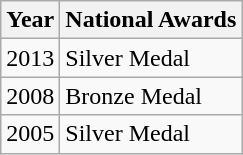<table class="wikitable">
<tr>
<th>Year</th>
<th>National Awards</th>
</tr>
<tr>
<td>2013</td>
<td>Silver Medal</td>
</tr>
<tr>
<td>2008</td>
<td>Bronze Medal</td>
</tr>
<tr>
<td>2005</td>
<td>Silver Medal</td>
</tr>
</table>
